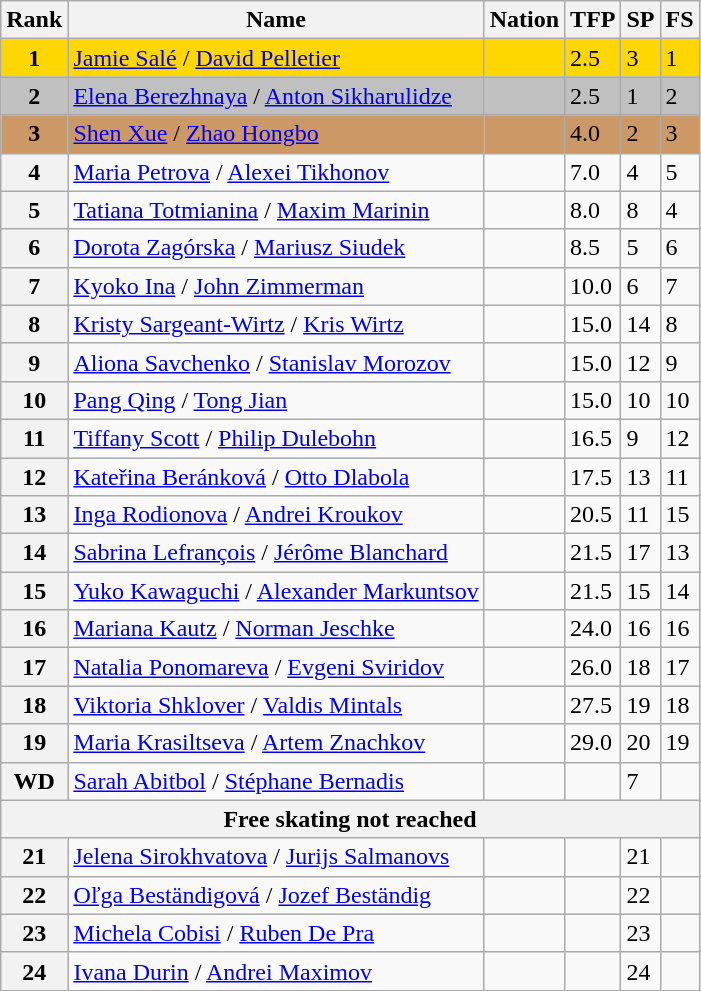<table class="wikitable">
<tr>
<th>Rank</th>
<th>Name</th>
<th>Nation</th>
<th>TFP</th>
<th>SP</th>
<th>FS</th>
</tr>
<tr bgcolor=gold>
<td align=center><strong>1</strong></td>
<td><a href='#'>Jamie Salé</a> / <a href='#'>David Pelletier</a></td>
<td></td>
<td>2.5</td>
<td>3</td>
<td>1</td>
</tr>
<tr bgcolor=silver>
<td align=center><strong>2</strong></td>
<td><a href='#'>Elena Berezhnaya</a> / <a href='#'>Anton Sikharulidze</a></td>
<td></td>
<td>2.5</td>
<td>1</td>
<td>2</td>
</tr>
<tr bgcolor=cc9966>
<td align=center><strong>3</strong></td>
<td><a href='#'>Shen Xue</a> / <a href='#'>Zhao Hongbo</a></td>
<td></td>
<td>4.0</td>
<td>2</td>
<td>3</td>
</tr>
<tr>
<th>4</th>
<td><a href='#'>Maria Petrova</a> / <a href='#'>Alexei Tikhonov</a></td>
<td></td>
<td>7.0</td>
<td>4</td>
<td>5</td>
</tr>
<tr>
<th>5</th>
<td><a href='#'>Tatiana Totmianina</a> / <a href='#'>Maxim Marinin</a></td>
<td></td>
<td>8.0</td>
<td>8</td>
<td>4</td>
</tr>
<tr>
<th>6</th>
<td><a href='#'>Dorota Zagórska</a> / <a href='#'>Mariusz Siudek</a></td>
<td></td>
<td>8.5</td>
<td>5</td>
<td>6</td>
</tr>
<tr>
<th>7</th>
<td><a href='#'>Kyoko Ina</a> / <a href='#'>John Zimmerman</a></td>
<td></td>
<td>10.0</td>
<td>6</td>
<td>7</td>
</tr>
<tr>
<th>8</th>
<td><a href='#'>Kristy Sargeant-Wirtz</a> / <a href='#'>Kris Wirtz</a></td>
<td></td>
<td>15.0</td>
<td>14</td>
<td>8</td>
</tr>
<tr>
<th>9</th>
<td><a href='#'>Aliona Savchenko</a> / <a href='#'>Stanislav Morozov</a></td>
<td></td>
<td>15.0</td>
<td>12</td>
<td>9</td>
</tr>
<tr>
<th>10</th>
<td><a href='#'>Pang Qing</a> / <a href='#'>Tong Jian</a></td>
<td></td>
<td>15.0</td>
<td>10</td>
<td>10</td>
</tr>
<tr>
<th>11</th>
<td><a href='#'>Tiffany Scott</a> / <a href='#'>Philip Dulebohn</a></td>
<td></td>
<td>16.5</td>
<td>9</td>
<td>12</td>
</tr>
<tr>
<th>12</th>
<td><a href='#'>Kateřina Beránková</a> / <a href='#'>Otto Dlabola</a></td>
<td></td>
<td>17.5</td>
<td>13</td>
<td>11</td>
</tr>
<tr>
<th>13</th>
<td><a href='#'>Inga Rodionova</a> / <a href='#'>Andrei Kroukov</a></td>
<td></td>
<td>20.5</td>
<td>11</td>
<td>15</td>
</tr>
<tr>
<th>14</th>
<td><a href='#'>Sabrina Lefrançois</a> / <a href='#'>Jérôme Blanchard</a></td>
<td></td>
<td>21.5</td>
<td>17</td>
<td>13</td>
</tr>
<tr>
<th>15</th>
<td><a href='#'>Yuko Kawaguchi</a> / <a href='#'>Alexander Markuntsov</a></td>
<td></td>
<td>21.5</td>
<td>15</td>
<td>14</td>
</tr>
<tr>
<th>16</th>
<td><a href='#'>Mariana Kautz</a> / <a href='#'>Norman Jeschke</a></td>
<td></td>
<td>24.0</td>
<td>16</td>
<td>16</td>
</tr>
<tr>
<th>17</th>
<td><a href='#'>Natalia Ponomareva</a> / <a href='#'>Evgeni Sviridov</a></td>
<td></td>
<td>26.0</td>
<td>18</td>
<td>17</td>
</tr>
<tr>
<th>18</th>
<td><a href='#'>Viktoria Shklover</a> / <a href='#'>Valdis Mintals</a></td>
<td></td>
<td>27.5</td>
<td>19</td>
<td>18</td>
</tr>
<tr>
<th>19</th>
<td><a href='#'>Maria Krasiltseva</a> / <a href='#'>Artem Znachkov</a></td>
<td></td>
<td>29.0</td>
<td>20</td>
<td>19</td>
</tr>
<tr>
<th>WD</th>
<td><a href='#'>Sarah Abitbol</a> / <a href='#'>Stéphane Bernadis</a></td>
<td></td>
<td></td>
<td>7</td>
<td></td>
</tr>
<tr>
<th colspan=6>Free skating not reached</th>
</tr>
<tr>
<th>21</th>
<td><a href='#'>Jelena Sirokhvatova</a> / <a href='#'>Jurijs Salmanovs</a></td>
<td></td>
<td></td>
<td>21</td>
<td></td>
</tr>
<tr>
<th>22</th>
<td><a href='#'>Oľga Beständigová</a> / <a href='#'>Jozef Beständig</a></td>
<td></td>
<td></td>
<td>22</td>
<td></td>
</tr>
<tr>
<th>23</th>
<td><a href='#'>Michela Cobisi</a> / <a href='#'>Ruben De Pra</a></td>
<td></td>
<td></td>
<td>23</td>
<td></td>
</tr>
<tr>
<th>24</th>
<td><a href='#'>Ivana Durin</a> / <a href='#'>Andrei Maximov</a></td>
<td></td>
<td></td>
<td>24</td>
<td></td>
</tr>
</table>
